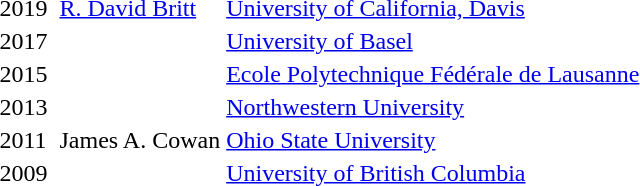<table>
<tr>
<td>2019</td>
<td><a href='#'>R. David Britt</a></td>
<td><a href='#'>University of California, Davis</a></td>
</tr>
<tr>
<td>2017</td>
<td></td>
<td><a href='#'>University of Basel</a></td>
</tr>
<tr>
<td>2015</td>
<td></td>
<td><a href='#'>Ecole Polytechnique Fédérale de Lausanne</a></td>
</tr>
<tr>
<td>2013</td>
<td></td>
<td><a href='#'>Northwestern University</a></td>
</tr>
<tr>
<td>2011</td>
<td>James A. Cowan</td>
<td><a href='#'>Ohio State University</a></td>
</tr>
<tr>
<td>2009 </td>
<td></td>
<td><a href='#'>University of British Columbia</a></td>
</tr>
</table>
